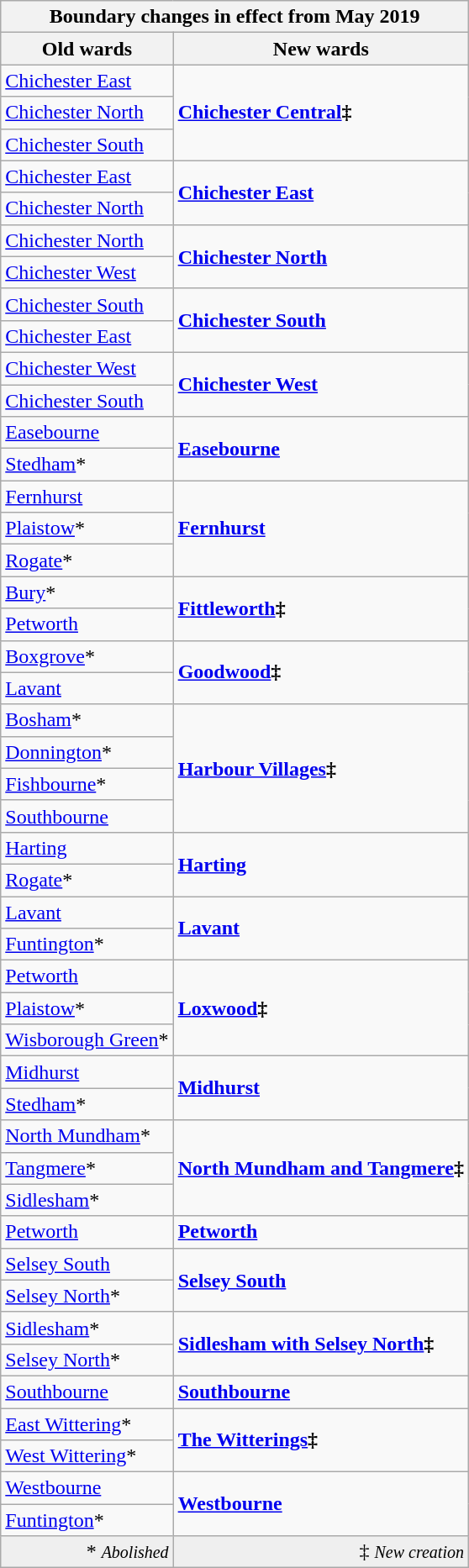<table class="wikitable" width="auto">
<tr>
<th colspan="6">Boundary changes in effect from May 2019</th>
</tr>
<tr style="background:#efefef;">
<th style="text-align:center;"><strong>Old wards</strong></th>
<th style="text-align:center;"><strong>New wards</strong></th>
</tr>
<tr>
<td><a href='#'>Chichester East</a></td>
<td rowspan="3"><strong><a href='#'>Chichester Central</a>‡</strong></td>
</tr>
<tr>
<td><a href='#'>Chichester North</a></td>
</tr>
<tr>
<td><a href='#'>Chichester South</a></td>
</tr>
<tr>
<td><a href='#'>Chichester East</a></td>
<td rowspan="2"><strong><a href='#'>Chichester East</a></strong></td>
</tr>
<tr>
<td><a href='#'>Chichester North</a></td>
</tr>
<tr>
<td><a href='#'>Chichester North</a></td>
<td rowspan="2"><strong><a href='#'>Chichester North</a></strong></td>
</tr>
<tr>
<td><a href='#'>Chichester West</a></td>
</tr>
<tr>
<td><a href='#'>Chichester South</a></td>
<td rowspan="2"><strong><a href='#'>Chichester South</a></strong></td>
</tr>
<tr>
<td><a href='#'>Chichester East</a></td>
</tr>
<tr>
<td><a href='#'>Chichester West</a></td>
<td rowspan="2"><strong><a href='#'>Chichester West</a></strong></td>
</tr>
<tr>
<td><a href='#'>Chichester South</a></td>
</tr>
<tr>
<td><a href='#'>Easebourne</a></td>
<td rowspan="2"><strong><a href='#'>Easebourne</a></strong></td>
</tr>
<tr>
<td><a href='#'>Stedham</a>*</td>
</tr>
<tr>
<td><a href='#'>Fernhurst</a></td>
<td rowspan="3"><strong><a href='#'>Fernhurst</a></strong></td>
</tr>
<tr>
<td><a href='#'>Plaistow</a>*</td>
</tr>
<tr>
<td><a href='#'>Rogate</a>*</td>
</tr>
<tr>
<td><a href='#'>Bury</a>*</td>
<td rowspan="2"><strong><a href='#'>Fittleworth</a>‡</strong></td>
</tr>
<tr>
<td><a href='#'>Petworth</a></td>
</tr>
<tr>
<td><a href='#'>Boxgrove</a>*</td>
<td rowspan="2"><strong><a href='#'>Goodwood</a>‡</strong></td>
</tr>
<tr>
<td><a href='#'>Lavant</a></td>
</tr>
<tr>
<td><a href='#'>Bosham</a>*</td>
<td rowspan="4"><strong><a href='#'>Harbour Villages</a>‡</strong></td>
</tr>
<tr>
<td><a href='#'>Donnington</a>*</td>
</tr>
<tr>
<td><a href='#'>Fishbourne</a>*</td>
</tr>
<tr>
<td><a href='#'>Southbourne</a></td>
</tr>
<tr>
<td><a href='#'>Harting</a></td>
<td rowspan="2"><strong><a href='#'>Harting</a></strong></td>
</tr>
<tr>
<td><a href='#'>Rogate</a>*</td>
</tr>
<tr>
<td><a href='#'>Lavant</a></td>
<td rowspan="2"><strong><a href='#'>Lavant</a></strong></td>
</tr>
<tr>
<td><a href='#'>Funtington</a>*</td>
</tr>
<tr>
<td><a href='#'>Petworth</a></td>
<td rowspan="3"><strong><a href='#'>Loxwood</a>‡</strong></td>
</tr>
<tr>
<td><a href='#'>Plaistow</a>*</td>
</tr>
<tr>
<td><a href='#'>Wisborough Green</a>*</td>
</tr>
<tr>
<td><a href='#'>Midhurst</a></td>
<td rowspan="2"><strong><a href='#'>Midhurst</a></strong></td>
</tr>
<tr>
<td><a href='#'>Stedham</a>*</td>
</tr>
<tr>
<td><a href='#'>North Mundham</a>*</td>
<td rowspan="3"><strong><a href='#'>North Mundham and Tangmere</a>‡</strong></td>
</tr>
<tr>
<td><a href='#'>Tangmere</a>*</td>
</tr>
<tr>
<td><a href='#'>Sidlesham</a>*</td>
</tr>
<tr>
<td><a href='#'>Petworth</a></td>
<td><strong><a href='#'>Petworth</a></strong></td>
</tr>
<tr>
<td><a href='#'>Selsey South</a></td>
<td rowspan="2"><strong><a href='#'>Selsey South</a></strong></td>
</tr>
<tr>
<td><a href='#'>Selsey North</a>*</td>
</tr>
<tr>
<td><a href='#'>Sidlesham</a>*</td>
<td rowspan="2"><strong><a href='#'>Sidlesham with Selsey North</a>‡</strong></td>
</tr>
<tr>
<td><a href='#'>Selsey North</a>*</td>
</tr>
<tr>
<td><a href='#'>Southbourne</a></td>
<td><strong><a href='#'>Southbourne</a></strong></td>
</tr>
<tr>
<td><a href='#'>East Wittering</a>*</td>
<td rowspan="2"><strong><a href='#'>The Witterings</a>‡</strong></td>
</tr>
<tr>
<td><a href='#'>West Wittering</a>*</td>
</tr>
<tr>
<td><a href='#'>Westbourne</a></td>
<td rowspan="2"><strong><a href='#'>Westbourne</a></strong></td>
</tr>
<tr>
<td><a href='#'>Funtington</a>*</td>
</tr>
<tr style="background:#efefef;">
<td style="text-align:right;">* <small><em>Abolished</em></small></td>
<td style="text-align:right;">‡ <small><em>New creation</em></small></td>
</tr>
</table>
